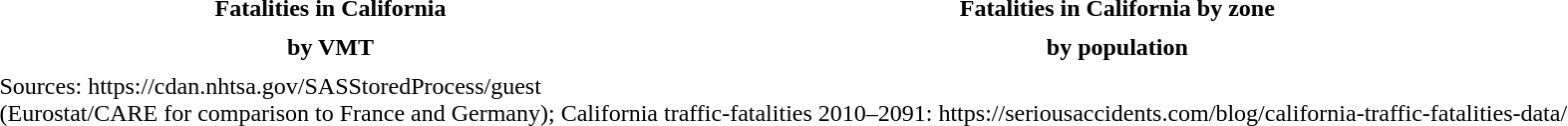<table>
<tr>
<th>Fatalities in California</th>
<th>Fatalities in California by zone</th>
</tr>
<tr>
<td></td>
<td></td>
</tr>
<tr>
<th>by VMT</th>
<th>by population</th>
</tr>
<tr>
<td></td>
<td></td>
</tr>
<tr>
<td colspan =2>Sources: https://cdan.nhtsa.gov/SASStoredProcess/guest<br>(Eurostat/CARE for comparison to France and Germany);
California traffic-fatalities 2010–2091:  https://seriousaccidents.com/blog/california-traffic-fatalities-data/</td>
</tr>
</table>
